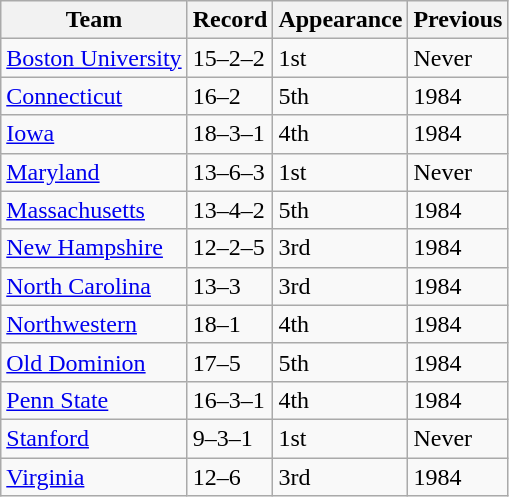<table class="wikitable">
<tr>
<th>Team</th>
<th>Record</th>
<th>Appearance</th>
<th>Previous</th>
</tr>
<tr>
<td><a href='#'>Boston University</a></td>
<td>15–2–2</td>
<td>1st</td>
<td>Never</td>
</tr>
<tr>
<td><a href='#'>Connecticut</a></td>
<td>16–2</td>
<td>5th</td>
<td>1984</td>
</tr>
<tr>
<td><a href='#'>Iowa</a></td>
<td>18–3–1</td>
<td>4th</td>
<td>1984</td>
</tr>
<tr>
<td><a href='#'>Maryland</a></td>
<td>13–6–3</td>
<td>1st</td>
<td>Never</td>
</tr>
<tr>
<td><a href='#'>Massachusetts</a></td>
<td>13–4–2</td>
<td>5th</td>
<td>1984</td>
</tr>
<tr>
<td><a href='#'>New Hampshire</a></td>
<td>12–2–5</td>
<td>3rd</td>
<td>1984</td>
</tr>
<tr>
<td><a href='#'>North Carolina</a></td>
<td>13–3</td>
<td>3rd</td>
<td>1984</td>
</tr>
<tr>
<td><a href='#'>Northwestern</a></td>
<td>18–1</td>
<td>4th</td>
<td>1984</td>
</tr>
<tr>
<td><a href='#'>Old Dominion</a></td>
<td>17–5</td>
<td>5th</td>
<td>1984</td>
</tr>
<tr>
<td><a href='#'>Penn State</a></td>
<td>16–3–1</td>
<td>4th</td>
<td>1984</td>
</tr>
<tr>
<td><a href='#'>Stanford</a></td>
<td>9–3–1</td>
<td>1st</td>
<td>Never</td>
</tr>
<tr>
<td><a href='#'>Virginia</a></td>
<td>12–6</td>
<td>3rd</td>
<td>1984</td>
</tr>
</table>
